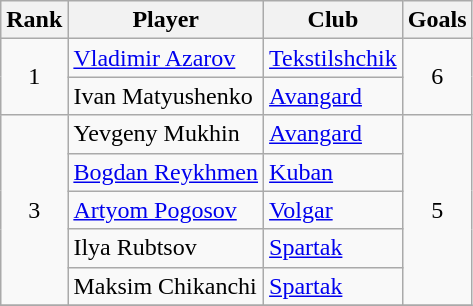<table class="wikitable" style="text-align:center">
<tr>
<th>Rank</th>
<th>Player</th>
<th>Club</th>
<th>Goals</th>
</tr>
<tr>
<td rowspan="2">1</td>
<td style="text-align: left;"><a href='#'>Vladimir Azarov</a></td>
<td style="text-align: left;"><a href='#'>Tekstilshchik</a></td>
<td rowspan="2">6</td>
</tr>
<tr>
<td style="text-align: left;">Ivan Matyushenko</td>
<td style="text-align: left;"><a href='#'>Avangard</a></td>
</tr>
<tr>
<td rowspan="5">3</td>
<td style="text-align: left;">Yevgeny Mukhin</td>
<td style="text-align: left;"><a href='#'>Avangard</a></td>
<td rowspan="5">5</td>
</tr>
<tr>
<td style="text-align: left;"><a href='#'>Bogdan Reykhmen</a></td>
<td style="text-align: left;"><a href='#'>Kuban</a></td>
</tr>
<tr>
<td style="text-align: left;"><a href='#'>Artyom Pogosov</a></td>
<td style="text-align: left;"><a href='#'>Volgar</a></td>
</tr>
<tr>
<td style="text-align: left;">Ilya Rubtsov</td>
<td style="text-align: left;"><a href='#'>Spartak</a></td>
</tr>
<tr>
<td style="text-align: left;">Maksim Chikanchi</td>
<td style="text-align: left;"><a href='#'>Spartak</a></td>
</tr>
<tr>
</tr>
</table>
